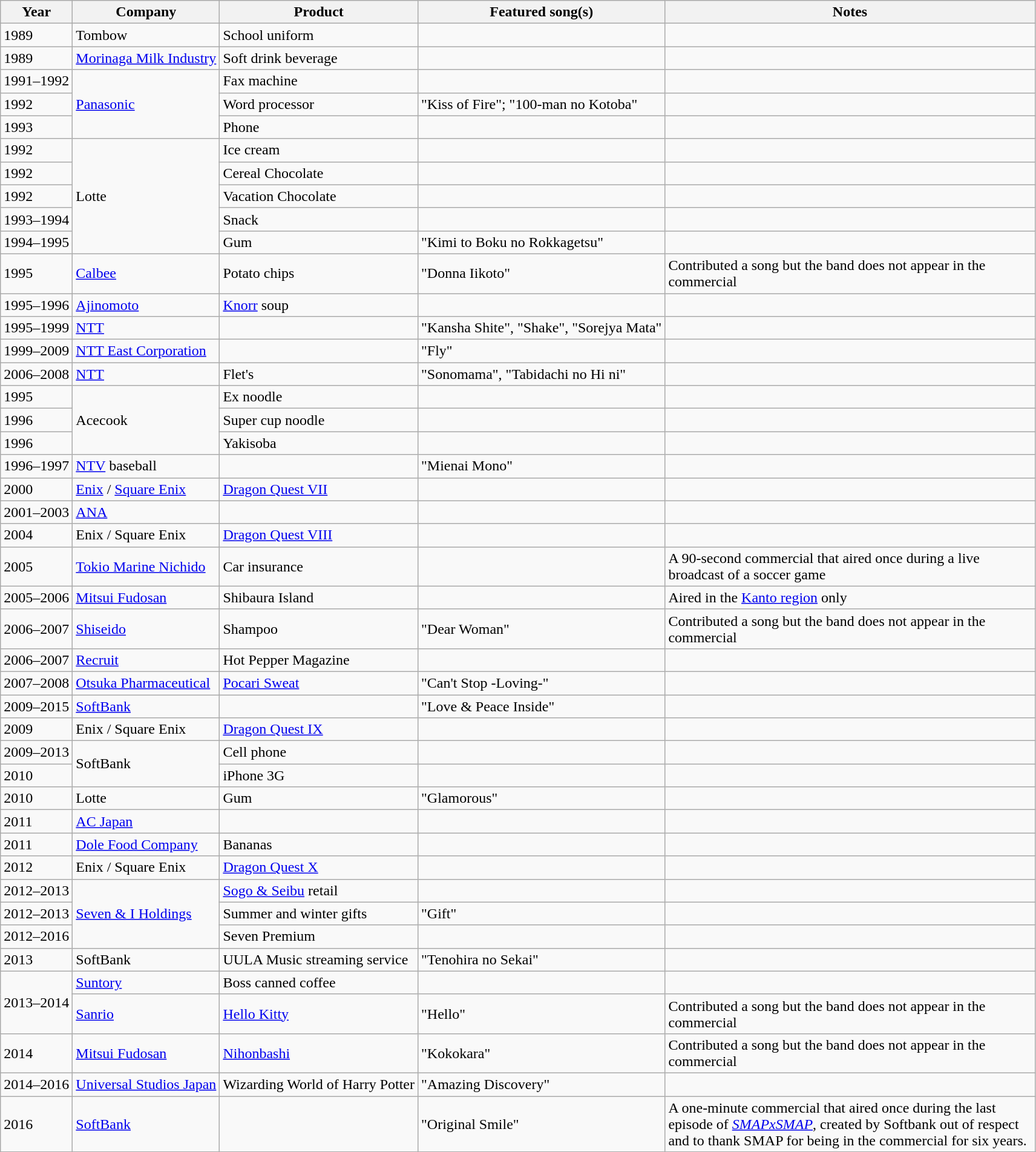<table class="wikitable">
<tr>
<th>Year</th>
<th>Company</th>
<th>Product</th>
<th>Featured song(s)</th>
<th width="400">Notes</th>
</tr>
<tr>
<td>1989</td>
<td>Tombow</td>
<td>School uniform</td>
<td></td>
<td></td>
</tr>
<tr>
<td>1989</td>
<td><a href='#'>Morinaga Milk Industry</a></td>
<td>Soft drink beverage</td>
<td></td>
<td></td>
</tr>
<tr>
<td>1991–1992</td>
<td rowspan="3"><a href='#'>Panasonic</a></td>
<td>Fax machine</td>
<td></td>
<td></td>
</tr>
<tr>
<td>1992</td>
<td>Word processor</td>
<td>"Kiss of Fire"; "100-man no Kotoba"</td>
<td></td>
</tr>
<tr>
<td>1993</td>
<td>Phone</td>
<td></td>
<td></td>
</tr>
<tr>
<td>1992</td>
<td rowspan="5">Lotte</td>
<td>Ice cream</td>
<td></td>
<td></td>
</tr>
<tr>
<td>1992</td>
<td>Cereal Chocolate</td>
<td></td>
<td></td>
</tr>
<tr>
<td>1992</td>
<td>Vacation Chocolate</td>
<td></td>
<td></td>
</tr>
<tr>
<td>1993–1994</td>
<td>Snack</td>
<td></td>
<td></td>
</tr>
<tr>
<td>1994–1995</td>
<td>Gum</td>
<td>"Kimi to Boku no Rokkagetsu"</td>
<td></td>
</tr>
<tr>
<td>1995</td>
<td><a href='#'>Calbee</a></td>
<td>Potato chips</td>
<td>"Donna Iikoto"</td>
<td>Contributed a song but the band does not appear in the commercial</td>
</tr>
<tr>
<td>1995–1996</td>
<td><a href='#'>Ajinomoto</a></td>
<td><a href='#'>Knorr</a> soup</td>
<td></td>
<td></td>
</tr>
<tr>
<td>1995–1999</td>
<td><a href='#'>NTT</a></td>
<td></td>
<td>"Kansha Shite", "Shake", "Sorejya Mata"</td>
<td></td>
</tr>
<tr>
<td>1999–2009</td>
<td><a href='#'>NTT East Corporation</a></td>
<td></td>
<td>"Fly"</td>
<td></td>
</tr>
<tr>
<td>2006–2008</td>
<td><a href='#'>NTT</a></td>
<td>Flet's</td>
<td>"Sonomama", "Tabidachi no Hi ni"</td>
<td></td>
</tr>
<tr>
<td>1995</td>
<td rowspan="3">Acecook</td>
<td>Ex noodle</td>
<td></td>
<td></td>
</tr>
<tr>
<td>1996</td>
<td>Super cup noodle</td>
<td></td>
<td></td>
</tr>
<tr>
<td>1996</td>
<td>Yakisoba</td>
<td></td>
<td></td>
</tr>
<tr>
<td>1996–1997</td>
<td><a href='#'>NTV</a> baseball</td>
<td></td>
<td>"Mienai Mono"</td>
<td></td>
</tr>
<tr>
<td>2000</td>
<td><a href='#'>Enix</a> / <a href='#'>Square Enix</a></td>
<td><a href='#'>Dragon Quest VII</a></td>
<td></td>
<td></td>
</tr>
<tr>
<td>2001–2003</td>
<td><a href='#'>ANA</a></td>
<td></td>
<td></td>
<td></td>
</tr>
<tr>
<td>2004</td>
<td>Enix / Square Enix</td>
<td><a href='#'>Dragon Quest VIII</a></td>
<td></td>
<td></td>
</tr>
<tr>
<td>2005</td>
<td><a href='#'>Tokio Marine Nichido</a></td>
<td>Car insurance</td>
<td></td>
<td>A 90-second commercial that aired once during a live broadcast of a soccer game</td>
</tr>
<tr>
<td>2005–2006</td>
<td><a href='#'>Mitsui Fudosan</a></td>
<td>Shibaura Island</td>
<td></td>
<td>Aired in the <a href='#'>Kanto region</a> only</td>
</tr>
<tr>
<td>2006–2007</td>
<td><a href='#'>Shiseido</a></td>
<td>Shampoo</td>
<td>"Dear Woman"</td>
<td>Contributed a song but the band does not appear in the commercial</td>
</tr>
<tr>
<td>2006–2007</td>
<td><a href='#'>Recruit</a></td>
<td>Hot Pepper Magazine</td>
<td></td>
<td></td>
</tr>
<tr>
<td>2007–2008</td>
<td><a href='#'>Otsuka Pharmaceutical</a></td>
<td><a href='#'>Pocari Sweat</a></td>
<td>"Can't Stop -Loving-"</td>
<td></td>
</tr>
<tr>
<td>2009–2015</td>
<td><a href='#'>SoftBank</a></td>
<td></td>
<td>"Love & Peace Inside"</td>
<td></td>
</tr>
<tr>
<td>2009</td>
<td>Enix / Square Enix</td>
<td><a href='#'>Dragon Quest IX</a></td>
<td></td>
<td></td>
</tr>
<tr>
<td>2009–2013</td>
<td rowspan="2">SoftBank</td>
<td>Cell phone</td>
<td></td>
<td></td>
</tr>
<tr>
<td>2010</td>
<td>iPhone 3G</td>
<td></td>
<td></td>
</tr>
<tr>
<td>2010</td>
<td>Lotte</td>
<td>Gum</td>
<td>"Glamorous"</td>
<td></td>
</tr>
<tr>
<td>2011</td>
<td><a href='#'>AC Japan</a></td>
<td></td>
<td></td>
<td></td>
</tr>
<tr>
<td>2011</td>
<td><a href='#'>Dole Food Company</a></td>
<td>Bananas</td>
<td></td>
<td></td>
</tr>
<tr>
<td>2012</td>
<td>Enix / Square Enix</td>
<td><a href='#'>Dragon Quest X</a></td>
<td></td>
<td></td>
</tr>
<tr>
<td>2012–2013</td>
<td rowspan="3"><a href='#'>Seven & I Holdings</a></td>
<td><a href='#'>Sogo & Seibu</a> retail</td>
<td></td>
<td></td>
</tr>
<tr>
<td>2012–2013</td>
<td>Summer and winter gifts</td>
<td>"Gift"</td>
<td></td>
</tr>
<tr>
<td>2012–2016</td>
<td>Seven Premium</td>
<td></td>
<td></td>
</tr>
<tr>
<td>2013</td>
<td>SoftBank</td>
<td>UULA Music streaming service</td>
<td>"Tenohira no Sekai"</td>
<td></td>
</tr>
<tr>
<td rowspan="2">2013–2014</td>
<td><a href='#'>Suntory</a></td>
<td>Boss canned coffee</td>
<td></td>
<td></td>
</tr>
<tr>
<td><a href='#'>Sanrio</a></td>
<td><a href='#'>Hello Kitty</a></td>
<td>"Hello"</td>
<td>Contributed a song but the band does not appear in the commercial</td>
</tr>
<tr>
<td>2014</td>
<td><a href='#'>Mitsui Fudosan</a></td>
<td><a href='#'>Nihonbashi</a></td>
<td>"Kokokara"</td>
<td>Contributed a song but the band does not appear in the commercial</td>
</tr>
<tr>
<td>2014–2016</td>
<td><a href='#'>Universal Studios Japan</a></td>
<td>Wizarding World of Harry Potter</td>
<td>"Amazing Discovery"</td>
<td></td>
</tr>
<tr>
<td>2016</td>
<td><a href='#'>SoftBank</a></td>
<td></td>
<td>"Original Smile"</td>
<td>A one-minute commercial that aired once during the last episode of <em><a href='#'>SMAPxSMAP</a></em>, created by Softbank out of respect and to thank SMAP for being in the commercial for six years.</td>
</tr>
<tr>
</tr>
<tr>
</tr>
</table>
